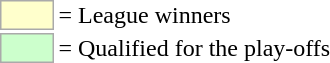<table>
<tr>
<td style="background-color:#ffffcc; border:1px solid #aaaaaa; width:2em;"></td>
<td>= League winners</td>
</tr>
<tr>
<td style="background-color:#ccffcc; border:1px solid #aaaaaa; width:2em;"></td>
<td>= Qualified for the play-offs</td>
</tr>
</table>
